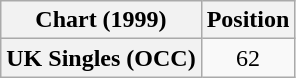<table class="wikitable plainrowheaders" style="text-align:center">
<tr>
<th scope="col">Chart (1999)</th>
<th scope="col">Position</th>
</tr>
<tr>
<th scope="row">UK Singles (OCC)</th>
<td>62</td>
</tr>
</table>
